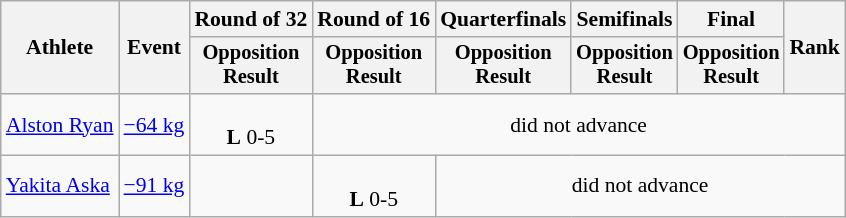<table class="wikitable" style="font-size:90%;">
<tr>
<th rowspan=2>Athlete</th>
<th rowspan=2>Event</th>
<th>Round of 32</th>
<th>Round of 16</th>
<th>Quarterfinals</th>
<th>Semifinals</th>
<th>Final</th>
<th rowspan=2>Rank</th>
</tr>
<tr style="font-size:95%">
<th>Opposition<br>Result</th>
<th>Opposition<br>Result</th>
<th>Opposition<br>Result</th>
<th>Opposition<br>Result</th>
<th>Opposition<br>Result</th>
</tr>
<tr align=center>
<td align=left><a href='#'>Alston Ryan</a></td>
<td align=left><a href='#'>−64 kg</a></td>
<td><br> <strong>L</strong> 0-5</td>
<td Colspan=5>did not advance</td>
</tr>
<tr align=center>
<td align=left><a href='#'>Yakita Aska</a></td>
<td align=left><a href='#'>−91 kg</a></td>
<td></td>
<td><br> <strong>L</strong> 0-5</td>
<td Colspan=4>did not advance</td>
</tr>
</table>
